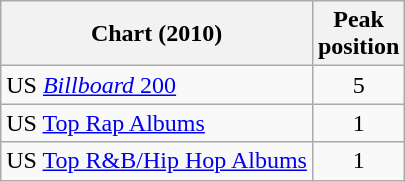<table class="wikitable sortable">
<tr>
<th>Chart (2010)</th>
<th>Peak<br>position</th>
</tr>
<tr>
<td>US <a href='#'><em>Billboard</em> 200</a></td>
<td align=center>5</td>
</tr>
<tr>
<td>US <a href='#'>Top Rap Albums</a></td>
<td align=center>1</td>
</tr>
<tr>
<td>US <a href='#'>Top R&B/Hip Hop Albums</a></td>
<td align=center>1</td>
</tr>
</table>
